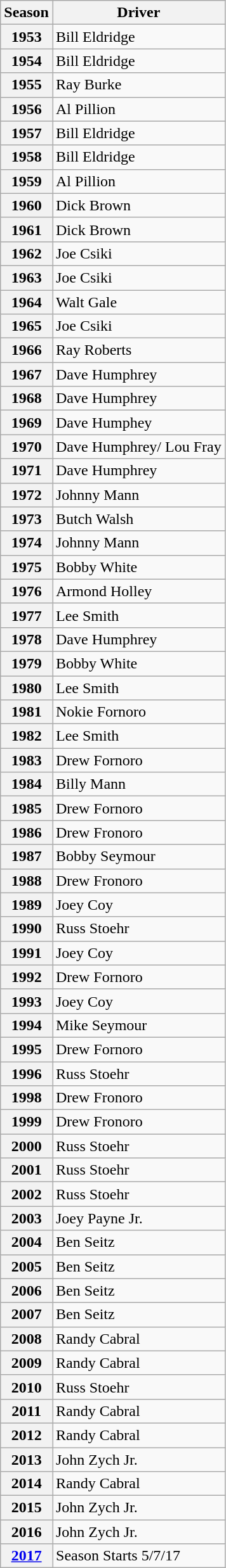<table class="wikitable">
<tr>
<th>Season</th>
<th>Driver</th>
</tr>
<tr>
<th>1953</th>
<td>Bill Eldridge</td>
</tr>
<tr>
<th>1954</th>
<td>Bill Eldridge</td>
</tr>
<tr>
<th>1955</th>
<td>Ray Burke</td>
</tr>
<tr>
<th>1956</th>
<td>Al Pillion</td>
</tr>
<tr>
<th>1957</th>
<td>Bill Eldridge</td>
</tr>
<tr>
<th>1958</th>
<td>Bill Eldridge</td>
</tr>
<tr>
<th>1959</th>
<td>Al Pillion</td>
</tr>
<tr>
<th>1960</th>
<td>Dick Brown</td>
</tr>
<tr>
<th>1961</th>
<td>Dick Brown</td>
</tr>
<tr>
<th>1962</th>
<td>Joe Csiki</td>
</tr>
<tr>
<th>1963</th>
<td>Joe Csiki</td>
</tr>
<tr>
<th>1964</th>
<td>Walt Gale</td>
</tr>
<tr>
<th>1965</th>
<td>Joe Csiki</td>
</tr>
<tr>
<th>1966</th>
<td>Ray Roberts</td>
</tr>
<tr>
<th>1967</th>
<td>Dave Humphrey</td>
</tr>
<tr>
<th>1968</th>
<td>Dave Humphrey</td>
</tr>
<tr>
<th>1969</th>
<td>Dave Humphey</td>
</tr>
<tr>
<th>1970</th>
<td>Dave Humphrey/ Lou Fray</td>
</tr>
<tr>
<th>1971</th>
<td>Dave Humphrey</td>
</tr>
<tr>
<th>1972</th>
<td>Johnny Mann</td>
</tr>
<tr>
<th>1973</th>
<td>Butch Walsh</td>
</tr>
<tr>
<th>1974</th>
<td>Johnny Mann</td>
</tr>
<tr>
<th>1975</th>
<td>Bobby White</td>
</tr>
<tr>
<th>1976</th>
<td>Armond Holley</td>
</tr>
<tr>
<th>1977</th>
<td>Lee Smith</td>
</tr>
<tr>
<th>1978</th>
<td>Dave Humphrey</td>
</tr>
<tr>
<th>1979</th>
<td>Bobby White</td>
</tr>
<tr>
<th>1980</th>
<td>Lee Smith</td>
</tr>
<tr>
<th>1981</th>
<td>Nokie Fornoro</td>
</tr>
<tr>
<th>1982</th>
<td>Lee Smith</td>
</tr>
<tr>
<th>1983</th>
<td>Drew Fornoro</td>
</tr>
<tr>
<th>1984</th>
<td>Billy Mann</td>
</tr>
<tr>
<th>1985</th>
<td>Drew Fornoro</td>
</tr>
<tr>
<th>1986</th>
<td>Drew Fronoro</td>
</tr>
<tr>
<th>1987</th>
<td>Bobby Seymour</td>
</tr>
<tr>
<th>1988</th>
<td>Drew Fronoro</td>
</tr>
<tr>
<th>1989</th>
<td>Joey Coy</td>
</tr>
<tr>
<th>1990</th>
<td>Russ Stoehr</td>
</tr>
<tr>
<th>1991</th>
<td>Joey Coy</td>
</tr>
<tr>
<th>1992</th>
<td>Drew Fornoro</td>
</tr>
<tr>
<th>1993</th>
<td>Joey Coy</td>
</tr>
<tr>
<th>1994</th>
<td>Mike Seymour</td>
</tr>
<tr>
<th>1995</th>
<td>Drew Fornoro</td>
</tr>
<tr>
<th>1996</th>
<td>Russ Stoehr</td>
</tr>
<tr>
<th>1998</th>
<td>Drew Fronoro</td>
</tr>
<tr>
<th>1999</th>
<td>Drew Fronoro</td>
</tr>
<tr>
<th>2000</th>
<td>Russ Stoehr</td>
</tr>
<tr>
<th>2001</th>
<td>Russ Stoehr</td>
</tr>
<tr>
<th>2002</th>
<td>Russ Stoehr</td>
</tr>
<tr>
<th>2003</th>
<td>Joey Payne Jr.</td>
</tr>
<tr>
<th>2004</th>
<td>Ben Seitz</td>
</tr>
<tr>
<th>2005</th>
<td>Ben Seitz</td>
</tr>
<tr>
<th>2006</th>
<td>Ben Seitz</td>
</tr>
<tr>
<th>2007</th>
<td>Ben Seitz</td>
</tr>
<tr>
<th>2008</th>
<td>Randy Cabral</td>
</tr>
<tr>
<th>2009</th>
<td>Randy Cabral</td>
</tr>
<tr>
<th>2010</th>
<td>Russ Stoehr</td>
</tr>
<tr>
<th>2011</th>
<td>Randy Cabral</td>
</tr>
<tr>
<th>2012</th>
<td>Randy Cabral</td>
</tr>
<tr>
<th>2013</th>
<td>John Zych Jr.</td>
</tr>
<tr>
<th>2014</th>
<td>Randy Cabral</td>
</tr>
<tr>
<th>2015</th>
<td>John Zych Jr.</td>
</tr>
<tr>
<th>2016</th>
<td>John Zych Jr.</td>
</tr>
<tr>
<th><a href='#'>2017</a></th>
<td>Season Starts 5/7/17</td>
</tr>
</table>
